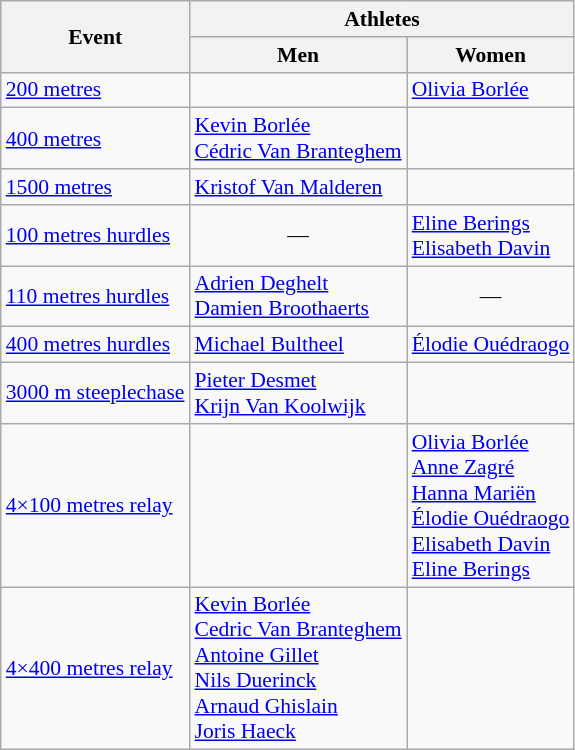<table class=wikitable style="font-size:90%">
<tr>
<th rowspan=2>Event</th>
<th colspan=2>Athletes</th>
</tr>
<tr>
<th>Men</th>
<th>Women</th>
</tr>
<tr>
<td><a href='#'>200 metres</a></td>
<td></td>
<td><a href='#'>Olivia Borlée</a></td>
</tr>
<tr>
<td><a href='#'>400 metres</a></td>
<td><a href='#'>Kevin Borlée</a><br><a href='#'>Cédric Van Branteghem</a></td>
<td></td>
</tr>
<tr>
<td><a href='#'>1500 metres</a></td>
<td><a href='#'>Kristof Van Malderen</a></td>
<td></td>
</tr>
<tr>
<td><a href='#'>100 metres hurdles</a></td>
<td align=center>—</td>
<td><a href='#'>Eline Berings</a><br><a href='#'>Elisabeth Davin</a></td>
</tr>
<tr>
<td><a href='#'>110 metres hurdles</a></td>
<td><a href='#'>Adrien Deghelt</a><br><a href='#'>Damien Broothaerts</a></td>
<td align=center>—</td>
</tr>
<tr>
<td><a href='#'>400 metres hurdles</a></td>
<td><a href='#'>Michael Bultheel</a></td>
<td><a href='#'>Élodie Ouédraogo</a></td>
</tr>
<tr>
<td><a href='#'>3000 m steeplechase</a></td>
<td><a href='#'>Pieter Desmet</a><br><a href='#'>Krijn Van Koolwijk</a></td>
<td></td>
</tr>
<tr>
<td><a href='#'>4×100 metres relay</a></td>
<td></td>
<td><a href='#'>Olivia Borlée</a><br><a href='#'>Anne Zagré</a><br><a href='#'>Hanna Mariën</a><br><a href='#'>Élodie Ouédraogo</a><br><a href='#'>Elisabeth Davin</a><br><a href='#'>Eline Berings</a></td>
</tr>
<tr>
<td><a href='#'>4×400 metres relay</a></td>
<td><a href='#'>Kevin Borlée</a><br><a href='#'>Cedric Van Branteghem</a><br><a href='#'>Antoine Gillet</a><br><a href='#'>Nils Duerinck</a><br><a href='#'>Arnaud Ghislain</a><br><a href='#'>Joris Haeck</a></td>
<td></td>
</tr>
</table>
